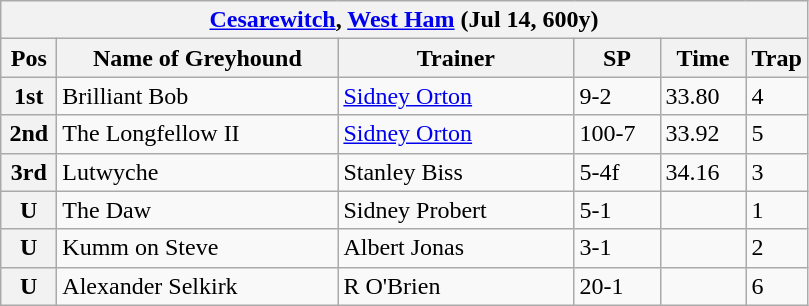<table class="wikitable">
<tr>
<th colspan="6"><a href='#'>Cesarewitch</a>, <a href='#'>West Ham</a> (Jul 14, 600y)</th>
</tr>
<tr>
<th width=30>Pos</th>
<th width=180>Name of Greyhound</th>
<th width=150>Trainer</th>
<th width=50>SP</th>
<th width=50>Time</th>
<th width=30>Trap</th>
</tr>
<tr>
<th>1st</th>
<td>Brilliant Bob</td>
<td><a href='#'>Sidney Orton</a></td>
<td>9-2</td>
<td>33.80</td>
<td>4</td>
</tr>
<tr>
<th>2nd</th>
<td>The Longfellow II</td>
<td><a href='#'>Sidney Orton</a></td>
<td>100-7</td>
<td>33.92</td>
<td>5</td>
</tr>
<tr>
<th>3rd</th>
<td>Lutwyche</td>
<td>Stanley Biss</td>
<td>5-4f</td>
<td>34.16</td>
<td>3</td>
</tr>
<tr>
<th>U</th>
<td>The Daw</td>
<td>Sidney Probert</td>
<td>5-1</td>
<td></td>
<td>1</td>
</tr>
<tr>
<th>U</th>
<td>Kumm on Steve</td>
<td>Albert Jonas</td>
<td>3-1</td>
<td></td>
<td>2</td>
</tr>
<tr>
<th>U</th>
<td>Alexander Selkirk</td>
<td>R O'Brien</td>
<td>20-1</td>
<td></td>
<td>6</td>
</tr>
</table>
